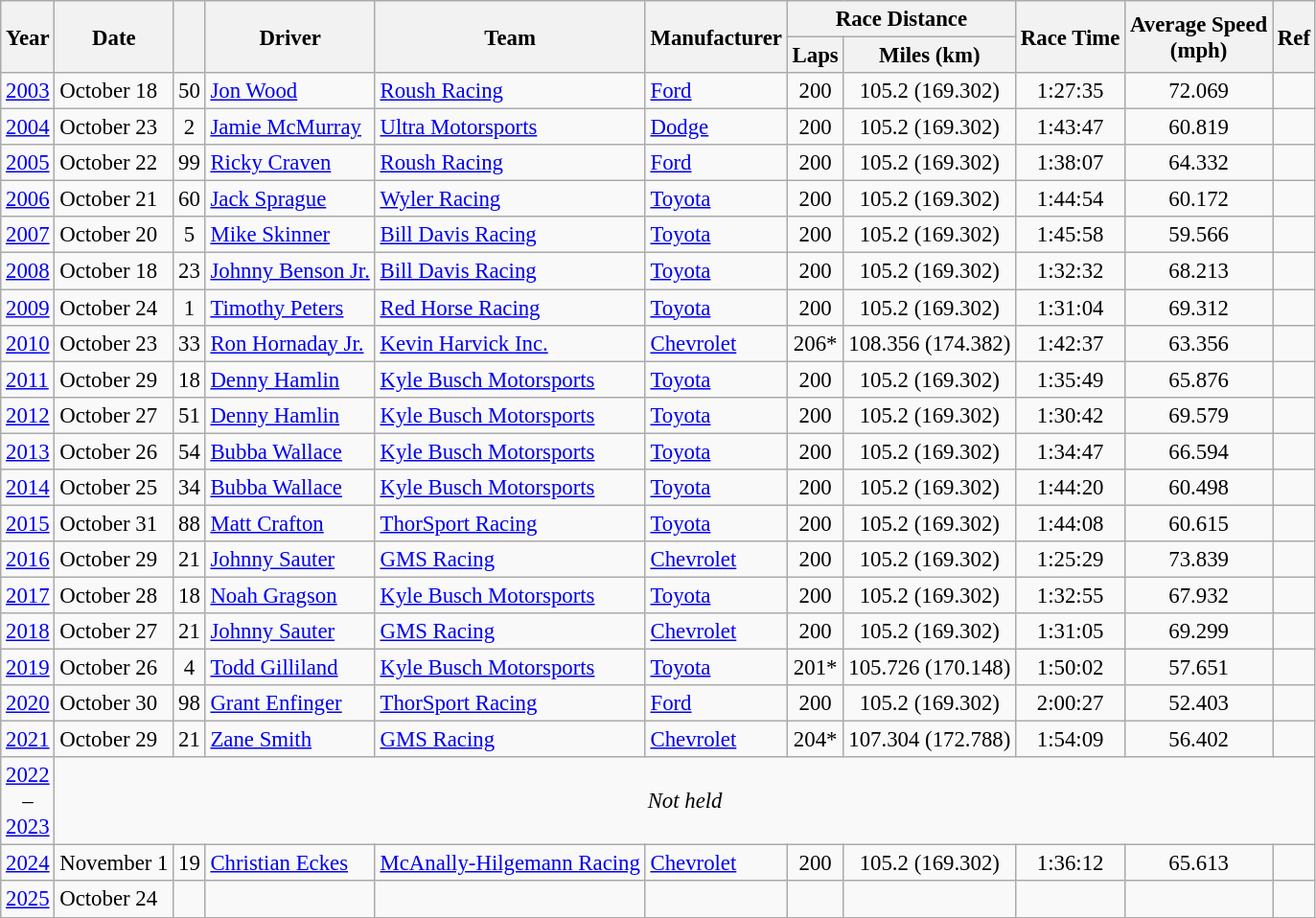<table class="wikitable" style="font-size: 95%;">
<tr>
<th rowspan="2">Year</th>
<th rowspan="2">Date</th>
<th rowspan="2"></th>
<th rowspan="2">Driver</th>
<th rowspan="2">Team</th>
<th rowspan="2">Manufacturer</th>
<th colspan="2">Race Distance</th>
<th rowspan="2">Race Time</th>
<th rowspan="2">Average Speed<br>(mph)</th>
<th rowspan="2">Ref</th>
</tr>
<tr>
<th>Laps</th>
<th>Miles (km)</th>
</tr>
<tr>
<td><a href='#'>2003</a></td>
<td>October 18</td>
<td align="center">50</td>
<td><a href='#'>Jon Wood</a></td>
<td><a href='#'>Roush Racing</a></td>
<td><a href='#'>Ford</a></td>
<td align="center">200</td>
<td align="center">105.2 (169.302)</td>
<td align="center">1:27:35</td>
<td align="center">72.069</td>
<td align="center"></td>
</tr>
<tr>
<td><a href='#'>2004</a></td>
<td>October 23</td>
<td align="center">2</td>
<td><a href='#'>Jamie McMurray</a></td>
<td><a href='#'>Ultra Motorsports</a></td>
<td><a href='#'>Dodge</a></td>
<td align="center">200</td>
<td align="center">105.2 (169.302)</td>
<td align="center">1:43:47</td>
<td align="center">60.819</td>
<td align="center"></td>
</tr>
<tr>
<td><a href='#'>2005</a></td>
<td>October 22</td>
<td align="center">99</td>
<td><a href='#'>Ricky Craven</a></td>
<td><a href='#'>Roush Racing</a></td>
<td><a href='#'>Ford</a></td>
<td align="center">200</td>
<td align="center">105.2 (169.302)</td>
<td align="center">1:38:07</td>
<td align="center">64.332</td>
<td align="center"></td>
</tr>
<tr>
<td><a href='#'>2006</a></td>
<td>October 21</td>
<td align="center">60</td>
<td><a href='#'>Jack Sprague</a></td>
<td><a href='#'>Wyler Racing</a></td>
<td><a href='#'>Toyota</a></td>
<td align="center">200</td>
<td align="center">105.2 (169.302)</td>
<td align="center">1:44:54</td>
<td align="center">60.172</td>
<td align="center"></td>
</tr>
<tr>
<td><a href='#'>2007</a></td>
<td>October 20</td>
<td align="center">5</td>
<td><a href='#'>Mike Skinner</a></td>
<td><a href='#'>Bill Davis Racing</a></td>
<td><a href='#'>Toyota</a></td>
<td align="center">200</td>
<td align="center">105.2 (169.302)</td>
<td align="center">1:45:58</td>
<td align="center">59.566</td>
<td align="center"></td>
</tr>
<tr>
<td><a href='#'>2008</a></td>
<td>October 18</td>
<td align="center">23</td>
<td><a href='#'>Johnny Benson Jr.</a></td>
<td><a href='#'>Bill Davis Racing</a></td>
<td><a href='#'>Toyota</a></td>
<td align="center">200</td>
<td align="center">105.2 (169.302)</td>
<td align="center">1:32:32</td>
<td align="center">68.213</td>
<td align="center"></td>
</tr>
<tr>
<td><a href='#'>2009</a></td>
<td>October 24</td>
<td align="center">1</td>
<td><a href='#'>Timothy Peters</a></td>
<td><a href='#'>Red Horse Racing</a></td>
<td><a href='#'>Toyota</a></td>
<td align="center">200</td>
<td align="center">105.2 (169.302)</td>
<td align="center">1:31:04</td>
<td align="center">69.312</td>
<td align="center"></td>
</tr>
<tr>
<td><a href='#'>2010</a></td>
<td>October 23</td>
<td align="center">33</td>
<td><a href='#'>Ron Hornaday Jr.</a></td>
<td><a href='#'>Kevin Harvick Inc.</a></td>
<td><a href='#'>Chevrolet</a></td>
<td align="center">206*</td>
<td align="center">108.356 (174.382)</td>
<td align="center">1:42:37</td>
<td align="center">63.356</td>
<td align="center"></td>
</tr>
<tr>
<td><a href='#'>2011</a></td>
<td>October 29</td>
<td align="center">18</td>
<td><a href='#'>Denny Hamlin</a></td>
<td><a href='#'>Kyle Busch Motorsports</a></td>
<td><a href='#'>Toyota</a></td>
<td align="center">200</td>
<td align="center">105.2 (169.302)</td>
<td align="center">1:35:49</td>
<td align="center">65.876</td>
<td align="center"></td>
</tr>
<tr>
<td><a href='#'>2012</a></td>
<td>October 27</td>
<td align="center">51</td>
<td><a href='#'>Denny Hamlin</a></td>
<td><a href='#'>Kyle Busch Motorsports</a></td>
<td><a href='#'>Toyota</a></td>
<td align="center">200</td>
<td align="center">105.2 (169.302)</td>
<td align="center">1:30:42</td>
<td align="center">69.579</td>
<td align="center"></td>
</tr>
<tr>
<td><a href='#'>2013</a></td>
<td>October 26</td>
<td align="center">54</td>
<td><a href='#'>Bubba Wallace</a></td>
<td><a href='#'>Kyle Busch Motorsports</a></td>
<td><a href='#'>Toyota</a></td>
<td align="center">200</td>
<td align="center">105.2 (169.302)</td>
<td align="center">1:34:47</td>
<td align="center">66.594</td>
<td align="center"></td>
</tr>
<tr>
<td><a href='#'>2014</a></td>
<td>October 25</td>
<td align="center">34</td>
<td><a href='#'>Bubba Wallace</a></td>
<td><a href='#'>Kyle Busch Motorsports</a></td>
<td><a href='#'>Toyota</a></td>
<td align="center">200</td>
<td align="center">105.2 (169.302)</td>
<td align="center">1:44:20</td>
<td align="center">60.498</td>
<td align="center"></td>
</tr>
<tr>
<td><a href='#'>2015</a></td>
<td>October 31</td>
<td align="center">88</td>
<td><a href='#'>Matt Crafton</a></td>
<td><a href='#'>ThorSport Racing</a></td>
<td><a href='#'>Toyota</a></td>
<td align="center">200</td>
<td align="center">105.2 (169.302)</td>
<td align="center">1:44:08</td>
<td align="center">60.615</td>
<td align="center"></td>
</tr>
<tr>
<td><a href='#'>2016</a></td>
<td>October 29</td>
<td align="center">21</td>
<td><a href='#'>Johnny Sauter</a></td>
<td><a href='#'>GMS Racing</a></td>
<td><a href='#'>Chevrolet</a></td>
<td align="center">200</td>
<td align="center">105.2 (169.302)</td>
<td align="center">1:25:29</td>
<td align="center">73.839</td>
<td align="center"></td>
</tr>
<tr>
<td><a href='#'>2017</a></td>
<td>October 28</td>
<td align="center">18</td>
<td><a href='#'>Noah Gragson</a></td>
<td><a href='#'>Kyle Busch Motorsports</a></td>
<td><a href='#'>Toyota</a></td>
<td align="center">200</td>
<td align="center">105.2 (169.302)</td>
<td align="center">1:32:55</td>
<td align="center">67.932</td>
<td align="center"></td>
</tr>
<tr>
<td><a href='#'>2018</a></td>
<td>October 27</td>
<td align="center">21</td>
<td><a href='#'>Johnny Sauter</a></td>
<td><a href='#'>GMS Racing</a></td>
<td><a href='#'>Chevrolet</a></td>
<td align="center">200</td>
<td align="center">105.2 (169.302)</td>
<td align="center">1:31:05</td>
<td align="center">69.299</td>
<td align="center"></td>
</tr>
<tr>
<td><a href='#'>2019</a></td>
<td>October 26</td>
<td align="center">4</td>
<td><a href='#'>Todd Gilliland</a></td>
<td><a href='#'>Kyle Busch Motorsports</a></td>
<td><a href='#'>Toyota</a></td>
<td align="center">201*</td>
<td align="center">105.726 (170.148)</td>
<td align="center">1:50:02</td>
<td align="center">57.651</td>
<td align="center"></td>
</tr>
<tr>
<td><a href='#'>2020</a></td>
<td>October 30</td>
<td align="center">98</td>
<td><a href='#'>Grant Enfinger</a></td>
<td><a href='#'>ThorSport Racing</a></td>
<td><a href='#'>Ford</a></td>
<td align="center">200</td>
<td align="center">105.2 (169.302)</td>
<td align="center">2:00:27</td>
<td align="center">52.403</td>
<td align="center"></td>
</tr>
<tr>
<td><a href='#'>2021</a></td>
<td>October 29</td>
<td align="center">21</td>
<td><a href='#'>Zane Smith</a></td>
<td><a href='#'>GMS Racing</a></td>
<td><a href='#'>Chevrolet</a></td>
<td align="center">204*</td>
<td align="center">107.304 (172.788)</td>
<td align="center">1:54:09</td>
<td align="center">56.402</td>
<td align="center"></td>
</tr>
<tr>
<td align=center><a href='#'>2022</a><br>–<br><a href='#'>2023</a></td>
<td colspan=10 align=center><em>Not held</em></td>
</tr>
<tr>
<td><a href='#'>2024</a></td>
<td>November 1</td>
<td align="center">19</td>
<td><a href='#'>Christian Eckes</a></td>
<td><a href='#'>McAnally-Hilgemann Racing</a></td>
<td><a href='#'>Chevrolet</a></td>
<td align="center">200</td>
<td align="center">105.2 (169.302)</td>
<td align="center">1:36:12</td>
<td align="center">65.613</td>
<td align="center"></td>
</tr>
<tr>
<td><a href='#'>2025</a></td>
<td>October 24</td>
<td align="center"></td>
<td></td>
<td></td>
<td></td>
<td align="center"></td>
<td align="center"></td>
<td align="center"></td>
<td align="center"></td>
<td align="center"></td>
</tr>
</table>
